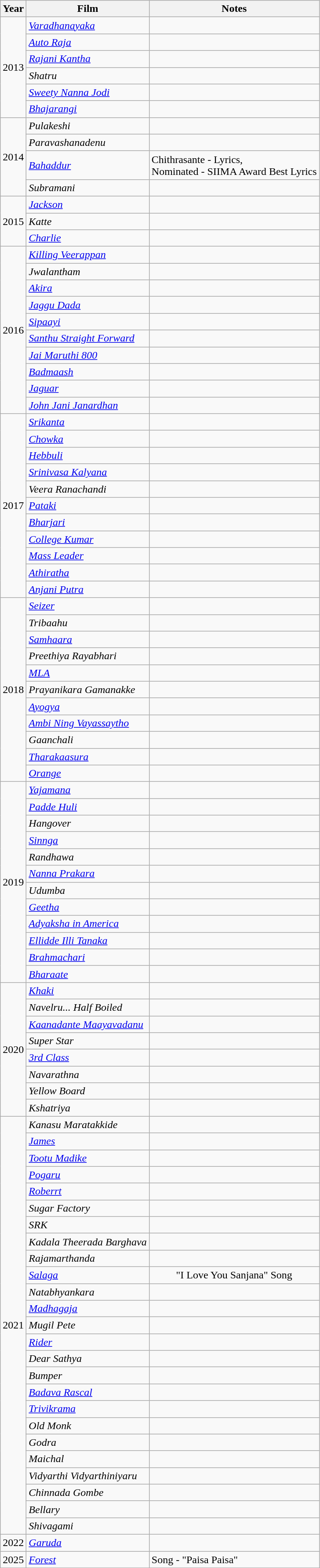<table class="wikitable">
<tr>
<th>Year</th>
<th>Film</th>
<th>Notes</th>
</tr>
<tr>
<td rowspan="6">2013</td>
<td><em><a href='#'>Varadhanayaka</a></em></td>
<td></td>
</tr>
<tr>
<td><em><a href='#'>Auto Raja</a></em></td>
<td></td>
</tr>
<tr>
<td><em><a href='#'>Rajani Kantha</a></em></td>
<td></td>
</tr>
<tr>
<td><em>Shatru</em></td>
<td></td>
</tr>
<tr>
<td><em><a href='#'>Sweety Nanna Jodi</a></em></td>
<td></td>
</tr>
<tr>
<td><em><a href='#'>Bhajarangi</a></em></td>
<td></td>
</tr>
<tr>
<td rowspan="4">2014</td>
<td><em>Pulakeshi</em></td>
<td></td>
</tr>
<tr>
<td><em>Paravashanadenu</em></td>
<td></td>
</tr>
<tr>
<td><em><a href='#'>Bahaddur</a></em></td>
<td>Chithrasante - Lyrics, <br>Nominated - SIIMA Award Best Lyrics</td>
</tr>
<tr>
<td><em>Subramani</em></td>
<td></td>
</tr>
<tr>
<td rowspan="3">2015</td>
<td><em><a href='#'>Jackson</a></em></td>
<td></td>
</tr>
<tr>
<td><em>Katte</em></td>
<td></td>
</tr>
<tr>
<td><em><a href='#'>Charlie</a></em></td>
<td></td>
</tr>
<tr>
<td rowspan="10">2016</td>
<td><em><a href='#'>Killing Veerappan</a></em></td>
<td></td>
</tr>
<tr>
<td><em>Jwalantham</em></td>
<td></td>
</tr>
<tr>
<td><em><a href='#'>Akira</a></em></td>
<td></td>
</tr>
<tr>
<td><em><a href='#'>Jaggu Dada</a></em></td>
<td></td>
</tr>
<tr>
<td><em><a href='#'>Sipaayi</a></em></td>
<td></td>
</tr>
<tr>
<td><em><a href='#'>Santhu Straight Forward</a></em></td>
<td></td>
</tr>
<tr>
<td><em><a href='#'>Jai Maruthi 800</a></em></td>
<td></td>
</tr>
<tr>
<td><em><a href='#'>Badmaash</a></em></td>
<td></td>
</tr>
<tr>
<td><em><a href='#'>Jaguar</a></em></td>
<td></td>
</tr>
<tr>
<td><em><a href='#'>John Jani Janardhan</a></em></td>
<td></td>
</tr>
<tr>
<td rowspan="11">2017</td>
<td><em><a href='#'>Srikanta</a></em></td>
<td></td>
</tr>
<tr>
<td><em><a href='#'>Chowka</a></em></td>
<td></td>
</tr>
<tr>
<td><em><a href='#'>Hebbuli</a></em></td>
<td></td>
</tr>
<tr>
<td><em><a href='#'>Srinivasa Kalyana</a></em></td>
<td></td>
</tr>
<tr>
<td><em>Veera Ranachandi</em></td>
<td></td>
</tr>
<tr>
<td><em><a href='#'>Pataki</a></em></td>
<td></td>
</tr>
<tr>
<td><em><a href='#'>Bharjari</a></em></td>
<td></td>
</tr>
<tr>
<td><em><a href='#'>College Kumar</a></em></td>
<td></td>
</tr>
<tr>
<td><em><a href='#'>Mass Leader</a></em></td>
<td></td>
</tr>
<tr>
<td><em><a href='#'>Athiratha</a></em></td>
<td></td>
</tr>
<tr>
<td><em><a href='#'>Anjani Putra</a></em></td>
<td></td>
</tr>
<tr>
<td rowspan="11">2018</td>
<td><em><a href='#'>Seizer</a></em></td>
<td></td>
</tr>
<tr>
<td><em>Tribaahu</em></td>
<td></td>
</tr>
<tr>
<td><em><a href='#'>Samhaara</a></em></td>
<td></td>
</tr>
<tr>
<td><em>Preethiya Rayabhari</em></td>
<td></td>
</tr>
<tr>
<td><em><a href='#'>MLA</a></em></td>
<td></td>
</tr>
<tr>
<td><em>Prayanikara Gamanakke</em></td>
<td></td>
</tr>
<tr>
<td><em><a href='#'>Ayogya</a></em></td>
<td></td>
</tr>
<tr>
<td><em><a href='#'>Ambi Ning Vayassaytho</a></em></td>
<td></td>
</tr>
<tr>
<td><em>Gaanchali</em></td>
<td></td>
</tr>
<tr>
<td><em><a href='#'>Tharakaasura</a></em></td>
<td></td>
</tr>
<tr>
<td><em><a href='#'>Orange</a></em></td>
<td></td>
</tr>
<tr>
<td rowspan="12">2019</td>
<td><em><a href='#'>Yajamana</a></em></td>
<td></td>
</tr>
<tr>
<td><em><a href='#'>Padde Huli</a></em></td>
<td></td>
</tr>
<tr>
<td><em>Hangover</em></td>
<td></td>
</tr>
<tr>
<td><em><a href='#'>Sinnga</a></em></td>
<td></td>
</tr>
<tr>
<td><em>Randhawa</em></td>
<td></td>
</tr>
<tr>
<td><em><a href='#'>Nanna Prakara</a></em></td>
<td></td>
</tr>
<tr>
<td><em>Udumba</em></td>
<td></td>
</tr>
<tr>
<td><em><a href='#'>Geetha</a></em></td>
<td></td>
</tr>
<tr>
<td><em><a href='#'>Adyaksha in America</a></em></td>
<td></td>
</tr>
<tr>
<td><em><a href='#'>Ellidde Illi Tanaka</a></em></td>
<td></td>
</tr>
<tr>
<td><em><a href='#'>Brahmachari</a></em></td>
<td></td>
</tr>
<tr>
<td><em><a href='#'>Bharaate</a></em></td>
<td></td>
</tr>
<tr>
<td rowspan="8">2020</td>
<td><em><a href='#'>Khaki</a></em></td>
<td></td>
</tr>
<tr style="text-align:center;">
<td style="text-align:left;"><em>Navelru... Half Boiled</em></td>
<td></td>
</tr>
<tr style="text-align:center;">
<td style="text-align:left;"><em><a href='#'>Kaanadante Maayavadanu</a></em></td>
<td></td>
</tr>
<tr style="text-align:center;">
<td style="text-align:left;"><em>Super Star</em></td>
<td></td>
</tr>
<tr style="text-align:center;">
<td style="text-align:left;"><em><a href='#'>3rd Class</a></em></td>
<td></td>
</tr>
<tr style="text-align:center;">
<td style="text-align:left;"><em>Navarathna</em></td>
<td></td>
</tr>
<tr style="text-align:center;">
<td style="text-align:left;"><em>Yellow Board</em></td>
<td></td>
</tr>
<tr style="text-align:center;">
<td style="text-align:left;"><em>Kshatriya</em></td>
<td></td>
</tr>
<tr>
<td rowspan="25">2021</td>
<td><em>Kanasu Maratakkide</em></td>
<td></td>
</tr>
<tr>
<td><em><a href='#'>James</a></em></td>
<td></td>
</tr>
<tr>
<td><em><a href='#'>Tootu Madike</a></em></td>
<td></td>
</tr>
<tr style="text-align:center;">
<td style="text-align:left;"><em><a href='#'>Pogaru</a></em></td>
<td></td>
</tr>
<tr style="text-align:center;">
<td style="text-align:left;"><em><a href='#'>Roberrt</a></em></td>
<td></td>
</tr>
<tr style="text-align:center;">
<td style="text-align:left;"><em>Sugar Factory</em></td>
<td></td>
</tr>
<tr style="text-align:center;">
<td style="text-align:left;"><em>SRK</em></td>
<td></td>
</tr>
<tr style="text-align:center;">
<td style="text-align:left;"><em>Kadala Theerada Barghava</em></td>
<td></td>
</tr>
<tr style="text-align:center;">
<td style="text-align:left;"><em>Rajamarthanda</em></td>
<td></td>
</tr>
<tr style="text-align:center;">
<td style="text-align:left;"><em><a href='#'>Salaga</a></em></td>
<td>"I Love You Sanjana" Song</td>
</tr>
<tr style="text-align:center;">
<td style="text-align:left;"><em>Natabhyankara</em></td>
<td></td>
</tr>
<tr style="text-align:center;">
<td style="text-align:left;"><em><a href='#'>Madhagaja</a></em></td>
<td></td>
</tr>
<tr style="text-align:center;">
<td style="text-align:left;"><em>Mugil Pete</em></td>
<td></td>
</tr>
<tr style="text-align:center;">
<td style="text-align:left;"><em><a href='#'>Rider</a></em></td>
<td></td>
</tr>
<tr style="text-align:center;">
<td style="text-align:left;"><em>Dear Sathya</em></td>
<td></td>
</tr>
<tr style="text-align:center;">
<td style="text-align:left;"><em>Bumper</em></td>
<td></td>
</tr>
<tr style="text-align:center;">
<td style="text-align:left;"><em><a href='#'>Badava Rascal</a></em></td>
<td></td>
</tr>
<tr style="text-align:center;">
<td style="text-align:left;"><em><a href='#'>Trivikrama</a></em></td>
<td></td>
</tr>
<tr style="text-align:center;">
<td style="text-align:left;"><em>Old Monk</em></td>
<td></td>
</tr>
<tr style="text-align:center;">
<td style="text-align:left;"><em>Godra</em></td>
<td></td>
</tr>
<tr style="text-align:center;">
<td style="text-align:left;"><em>Maichal</em></td>
<td></td>
</tr>
<tr style="text-align:center;">
<td style="text-align:left;"><em>Vidyarthi Vidyarthiniyaru</em></td>
<td></td>
</tr>
<tr style="text-align:center;">
<td style="text-align:left;"><em>Chinnada Gombe</em></td>
<td></td>
</tr>
<tr style="text-align:center;">
<td style="text-align:left;"><em>Bellary</em></td>
<td></td>
</tr>
<tr style="text-align:center;">
<td style="text-align:left;"><em>Shivagami</em></td>
<td></td>
</tr>
<tr style="text-align:center;">
<td>2022</td>
<td style="text-align:left;"><em><a href='#'>Garuda</a></em></td>
<td></td>
</tr>
<tr>
<td>2025</td>
<td><em><a href='#'>Forest</a></em></td>
<td>Song - "Paisa Paisa"</td>
</tr>
<tr>
</tr>
</table>
